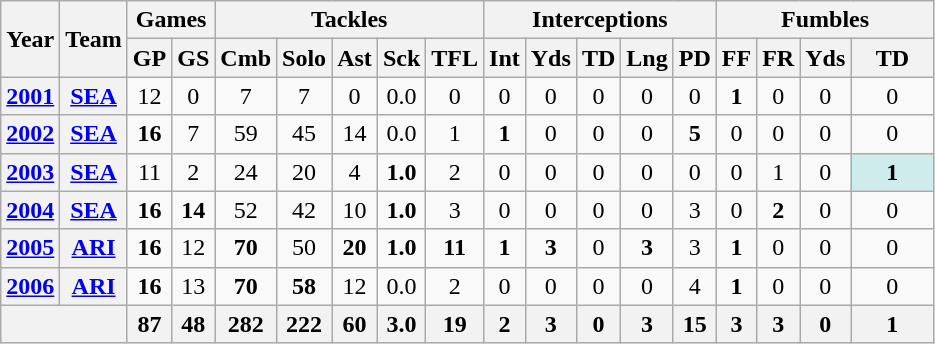<table class="wikitable" style="text-align:center">
<tr>
<th rowspan="2">Year</th>
<th rowspan="2">Team</th>
<th colspan="2">Games</th>
<th colspan="5">Tackles</th>
<th colspan="5">Interceptions</th>
<th colspan="4">Fumbles</th>
</tr>
<tr>
<th>GP</th>
<th>GS</th>
<th>Cmb</th>
<th>Solo</th>
<th>Ast</th>
<th>Sck</th>
<th>TFL</th>
<th>Int</th>
<th>Yds</th>
<th>TD</th>
<th>Lng</th>
<th>PD</th>
<th>FF</th>
<th>FR</th>
<th>Yds</th>
<th>TD</th>
</tr>
<tr>
<th><a href='#'>2001</a></th>
<th><a href='#'>SEA</a></th>
<td>12</td>
<td>0</td>
<td>7</td>
<td>7</td>
<td>0</td>
<td>0.0</td>
<td>0</td>
<td>0</td>
<td>0</td>
<td>0</td>
<td>0</td>
<td>0</td>
<td><strong>1</strong></td>
<td>0</td>
<td>0</td>
<td>0</td>
</tr>
<tr>
<th><a href='#'>2002</a></th>
<th><a href='#'>SEA</a></th>
<td><strong>16</strong></td>
<td>7</td>
<td>59</td>
<td>45</td>
<td>14</td>
<td>0.0</td>
<td>1</td>
<td><strong>1</strong></td>
<td>0</td>
<td>0</td>
<td>0</td>
<td><strong>5</strong></td>
<td>0</td>
<td>0</td>
<td>0</td>
<td>0</td>
</tr>
<tr>
<th><a href='#'>2003</a></th>
<th><a href='#'>SEA</a></th>
<td>11</td>
<td>2</td>
<td>24</td>
<td>20</td>
<td>4</td>
<td><strong>1.0</strong></td>
<td>2</td>
<td>0</td>
<td>0</td>
<td>0</td>
<td>0</td>
<td>0</td>
<td>0</td>
<td>1</td>
<td>0</td>
<td style="background:#cfecec; width:3em;"><strong>1</strong></td>
</tr>
<tr>
<th><a href='#'>2004</a></th>
<th><a href='#'>SEA</a></th>
<td><strong>16</strong></td>
<td><strong>14</strong></td>
<td>52</td>
<td>42</td>
<td>10</td>
<td><strong>1.0</strong></td>
<td>3</td>
<td>0</td>
<td>0</td>
<td>0</td>
<td>0</td>
<td>3</td>
<td>0</td>
<td><strong>2</strong></td>
<td>0</td>
<td>0</td>
</tr>
<tr>
<th><a href='#'>2005</a></th>
<th><a href='#'>ARI</a></th>
<td><strong>16</strong></td>
<td>12</td>
<td><strong>70</strong></td>
<td>50</td>
<td><strong>20</strong></td>
<td><strong>1.0</strong></td>
<td><strong>11</strong></td>
<td><strong>1</strong></td>
<td><strong>3</strong></td>
<td>0</td>
<td><strong>3</strong></td>
<td>3</td>
<td><strong>1</strong></td>
<td>0</td>
<td>0</td>
<td>0</td>
</tr>
<tr>
<th><a href='#'>2006</a></th>
<th><a href='#'>ARI</a></th>
<td><strong>16</strong></td>
<td>13</td>
<td><strong>70</strong></td>
<td><strong>58</strong></td>
<td>12</td>
<td>0.0</td>
<td>2</td>
<td>0</td>
<td>0</td>
<td>0</td>
<td>0</td>
<td>4</td>
<td><strong>1</strong></td>
<td>0</td>
<td>0</td>
<td>0</td>
</tr>
<tr>
<th colspan="2"></th>
<th>87</th>
<th>48</th>
<th>282</th>
<th>222</th>
<th>60</th>
<th>3.0</th>
<th>19</th>
<th>2</th>
<th>3</th>
<th>0</th>
<th>3</th>
<th>15</th>
<th>3</th>
<th>3</th>
<th>0</th>
<th>1</th>
</tr>
</table>
